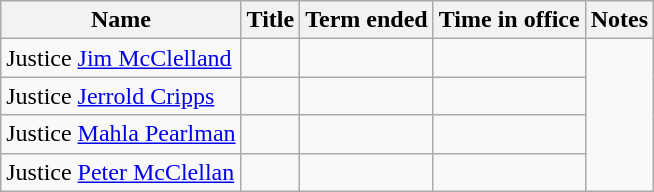<table class="wikitable sortable">
<tr>
<th>Name</th>
<th>Title</th>
<th>Term ended</th>
<th>Time in office</th>
<th>Notes</th>
</tr>
<tr>
<td>Justice <a href='#'>Jim McClelland</a></td>
<td></td>
<td></td>
<td align=right></td>
<td rowspan=4></td>
</tr>
<tr>
<td>Justice <a href='#'>Jerrold Cripps</a></td>
<td></td>
<td></td>
<td align=right></td>
</tr>
<tr>
<td>Justice <a href='#'>Mahla Pearlman</a> </td>
<td></td>
<td></td>
<td align=right></td>
</tr>
<tr>
<td>Justice <a href='#'>Peter McClellan</a></td>
<td></td>
<td></td>
<td align=right></td>
</tr>
</table>
